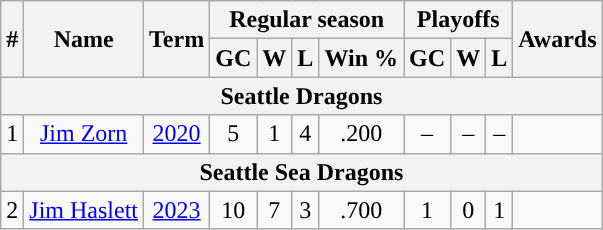<table class="wikitable" style="text-align:center">
<tr>
<th rowspan="2">#</th>
<th rowspan="2">Name</th>
<th rowspan="2">Term</th>
<th colspan="4">Regular season</th>
<th colspan="3">Playoffs</th>
<th rowspan="2">Awards</th>
</tr>
<tr>
<th>GC</th>
<th>W</th>
<th>L</th>
<th>Win %</th>
<th>GC</th>
<th>W</th>
<th>L</th>
</tr>
<tr>
<th colspan="11">Seattle Dragons</th>
</tr>
<tr>
<td>1</td>
<td><a href='#'>Jim Zorn</a></td>
<td><a href='#'>2020</a></td>
<td>5</td>
<td>1</td>
<td>4</td>
<td>.200</td>
<td>–</td>
<td>–</td>
<td>–</td>
<td></td>
</tr>
<tr>
<th colspan="11">Seattle Sea Dragons</th>
</tr>
<tr>
<td>2</td>
<td><a href='#'>Jim Haslett</a></td>
<td><a href='#'>2023</a></td>
<td>10</td>
<td>7</td>
<td>3</td>
<td>.700</td>
<td>1</td>
<td>0</td>
<td>1</td>
<td></td>
</tr>
</table>
